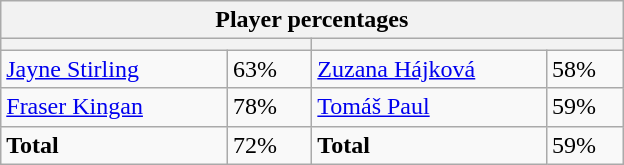<table class="wikitable">
<tr>
<th colspan=4 width=400>Player percentages</th>
</tr>
<tr>
<th colspan=2 width=200 style="white-space:nowrap;"></th>
<th colspan=2 width=200 style="white-space:nowrap;"></th>
</tr>
<tr>
<td><a href='#'>Jayne Stirling</a></td>
<td>63%</td>
<td><a href='#'>Zuzana Hájková</a></td>
<td>58%</td>
</tr>
<tr>
<td><a href='#'>Fraser Kingan</a></td>
<td>78%</td>
<td><a href='#'>Tomáš Paul</a></td>
<td>59%</td>
</tr>
<tr>
<td><strong>Total</strong></td>
<td>72%</td>
<td><strong>Total</strong></td>
<td>59%</td>
</tr>
</table>
